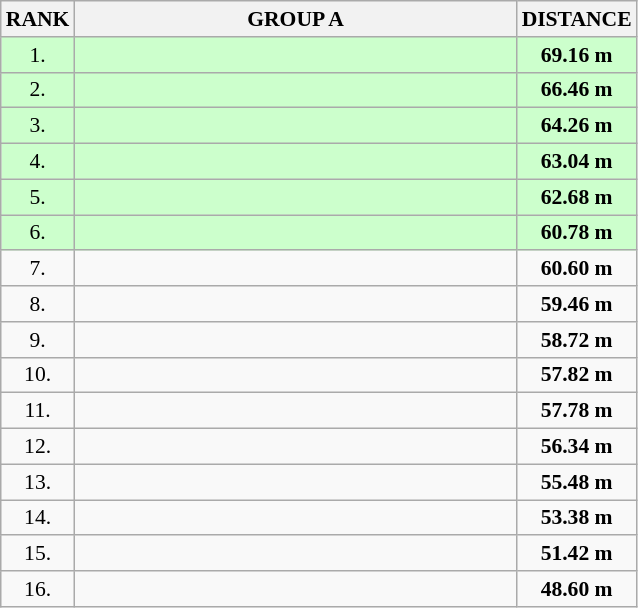<table class="wikitable" style="border-collapse: collapse; font-size: 90%;">
<tr>
<th>RANK</th>
<th style="width: 20em">GROUP A</th>
<th style="width: 5em">DISTANCE</th>
</tr>
<tr style="background:#ccffcc;">
<td align="center">1.</td>
<td></td>
<td align="center"><strong>69.16 m</strong></td>
</tr>
<tr style="background:#ccffcc;">
<td align="center">2.</td>
<td></td>
<td align="center"><strong>66.46 m</strong></td>
</tr>
<tr style="background:#ccffcc;">
<td align="center">3.</td>
<td></td>
<td align="center"><strong>64.26 m</strong></td>
</tr>
<tr style="background:#ccffcc;">
<td align="center">4.</td>
<td></td>
<td align="center"><strong>63.04 m</strong></td>
</tr>
<tr style="background:#ccffcc;">
<td align="center">5.</td>
<td></td>
<td align="center"><strong>62.68 m</strong></td>
</tr>
<tr style="background:#ccffcc;">
<td align="center">6.</td>
<td></td>
<td align="center"><strong>60.78 m</strong></td>
</tr>
<tr>
<td align="center">7.</td>
<td></td>
<td align="center"><strong>60.60 m</strong></td>
</tr>
<tr>
<td align="center">8.</td>
<td></td>
<td align="center"><strong>59.46 m</strong></td>
</tr>
<tr>
<td align="center">9.</td>
<td></td>
<td align="center"><strong>58.72 m</strong></td>
</tr>
<tr>
<td align="center">10.</td>
<td></td>
<td align="center"><strong>57.82 m</strong></td>
</tr>
<tr>
<td align="center">11.</td>
<td></td>
<td align="center"><strong>57.78 m</strong></td>
</tr>
<tr>
<td align="center">12.</td>
<td></td>
<td align="center"><strong>56.34 m</strong></td>
</tr>
<tr>
<td align="center">13.</td>
<td></td>
<td align="center"><strong>55.48 m</strong></td>
</tr>
<tr>
<td align="center">14.</td>
<td></td>
<td align="center"><strong>53.38 m</strong></td>
</tr>
<tr>
<td align="center">15.</td>
<td></td>
<td align="center"><strong>51.42 m</strong></td>
</tr>
<tr>
<td align="center">16.</td>
<td></td>
<td align="center"><strong>48.60 m</strong></td>
</tr>
</table>
